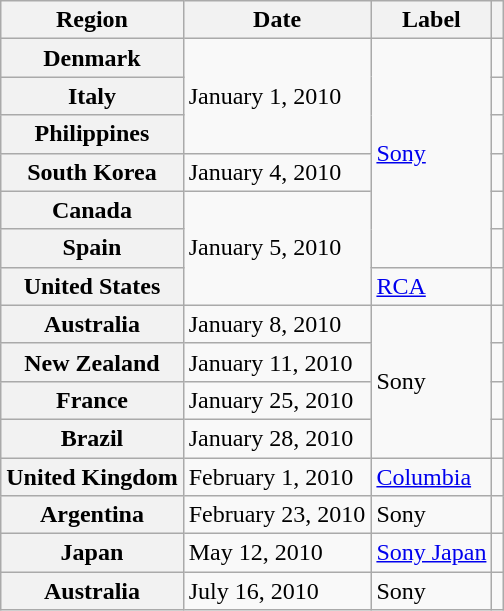<table class="wikitable plainrowheaders">
<tr>
<th scope="col">Region</th>
<th scope="col">Date</th>
<th scope="col">Label</th>
<th scope="col"></th>
</tr>
<tr>
<th scope="row">Denmark</th>
<td rowspan="3">January 1, 2010</td>
<td rowspan="6"><a href='#'>Sony</a></td>
<td align="center"></td>
</tr>
<tr>
<th scope="row">Italy</th>
<td align="center"></td>
</tr>
<tr>
<th scope="row">Philippines</th>
<td align="center"></td>
</tr>
<tr>
<th scope="row">South Korea</th>
<td>January 4, 2010</td>
<td align="center"></td>
</tr>
<tr>
<th scope="row">Canada</th>
<td rowspan="3">January 5, 2010</td>
<td align="center"></td>
</tr>
<tr>
<th scope="row">Spain</th>
<td align="center"></td>
</tr>
<tr>
<th scope="row">United States</th>
<td><a href='#'>RCA</a></td>
<td align="center"></td>
</tr>
<tr>
<th scope="row">Australia</th>
<td>January 8, 2010</td>
<td rowspan="4">Sony</td>
<td align="center"></td>
</tr>
<tr>
<th scope="row">New Zealand</th>
<td>January 11, 2010</td>
<td align="center"></td>
</tr>
<tr>
<th scope="row">France</th>
<td>January 25, 2010</td>
<td align="center"></td>
</tr>
<tr>
<th scope="row">Brazil</th>
<td>January 28, 2010</td>
<td align="center"></td>
</tr>
<tr>
<th scope="row">United Kingdom</th>
<td>February 1, 2010</td>
<td><a href='#'>Columbia</a></td>
<td align="center"></td>
</tr>
<tr>
<th scope="row">Argentina</th>
<td>February 23, 2010</td>
<td>Sony</td>
<td align="center"></td>
</tr>
<tr>
<th scope="row">Japan</th>
<td>May 12, 2010</td>
<td><a href='#'>Sony Japan</a></td>
<td align="center"></td>
</tr>
<tr>
<th scope="row">Australia</th>
<td>July 16, 2010</td>
<td>Sony</td>
<td align="center"></td>
</tr>
</table>
